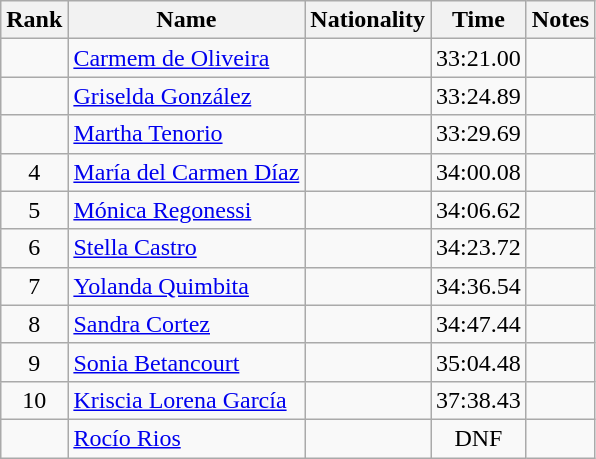<table class="wikitable sortable" style="text-align:center">
<tr>
<th>Rank</th>
<th>Name</th>
<th>Nationality</th>
<th>Time</th>
<th>Notes</th>
</tr>
<tr>
<td align=center></td>
<td align=left><a href='#'>Carmem de Oliveira</a></td>
<td align=left></td>
<td>33:21.00</td>
<td></td>
</tr>
<tr>
<td align=center></td>
<td align=left><a href='#'>Griselda González</a></td>
<td align=left></td>
<td>33:24.89</td>
<td></td>
</tr>
<tr>
<td align=center></td>
<td align=left><a href='#'>Martha Tenorio</a></td>
<td align=left></td>
<td>33:29.69</td>
<td></td>
</tr>
<tr>
<td align=center>4</td>
<td align=left><a href='#'>María del Carmen Díaz</a></td>
<td align=left></td>
<td>34:00.08</td>
<td></td>
</tr>
<tr>
<td align=center>5</td>
<td align=left><a href='#'>Mónica Regonessi</a></td>
<td align=left></td>
<td>34:06.62</td>
<td></td>
</tr>
<tr>
<td align=center>6</td>
<td align=left><a href='#'>Stella Castro</a></td>
<td align=left></td>
<td>34:23.72</td>
<td></td>
</tr>
<tr>
<td align=center>7</td>
<td align=left><a href='#'>Yolanda Quimbita</a></td>
<td align=left></td>
<td>34:36.54</td>
<td></td>
</tr>
<tr>
<td align=center>8</td>
<td align=left><a href='#'>Sandra Cortez</a></td>
<td align=left></td>
<td>34:47.44</td>
<td></td>
</tr>
<tr>
<td align=center>9</td>
<td align=left><a href='#'>Sonia Betancourt</a></td>
<td align=left></td>
<td>35:04.48</td>
<td></td>
</tr>
<tr>
<td align=center>10</td>
<td align=left><a href='#'>Kriscia Lorena García</a></td>
<td align=left></td>
<td>37:38.43</td>
<td></td>
</tr>
<tr>
<td align=center></td>
<td align=left><a href='#'>Rocío Rios</a></td>
<td align=left></td>
<td>DNF</td>
<td></td>
</tr>
</table>
